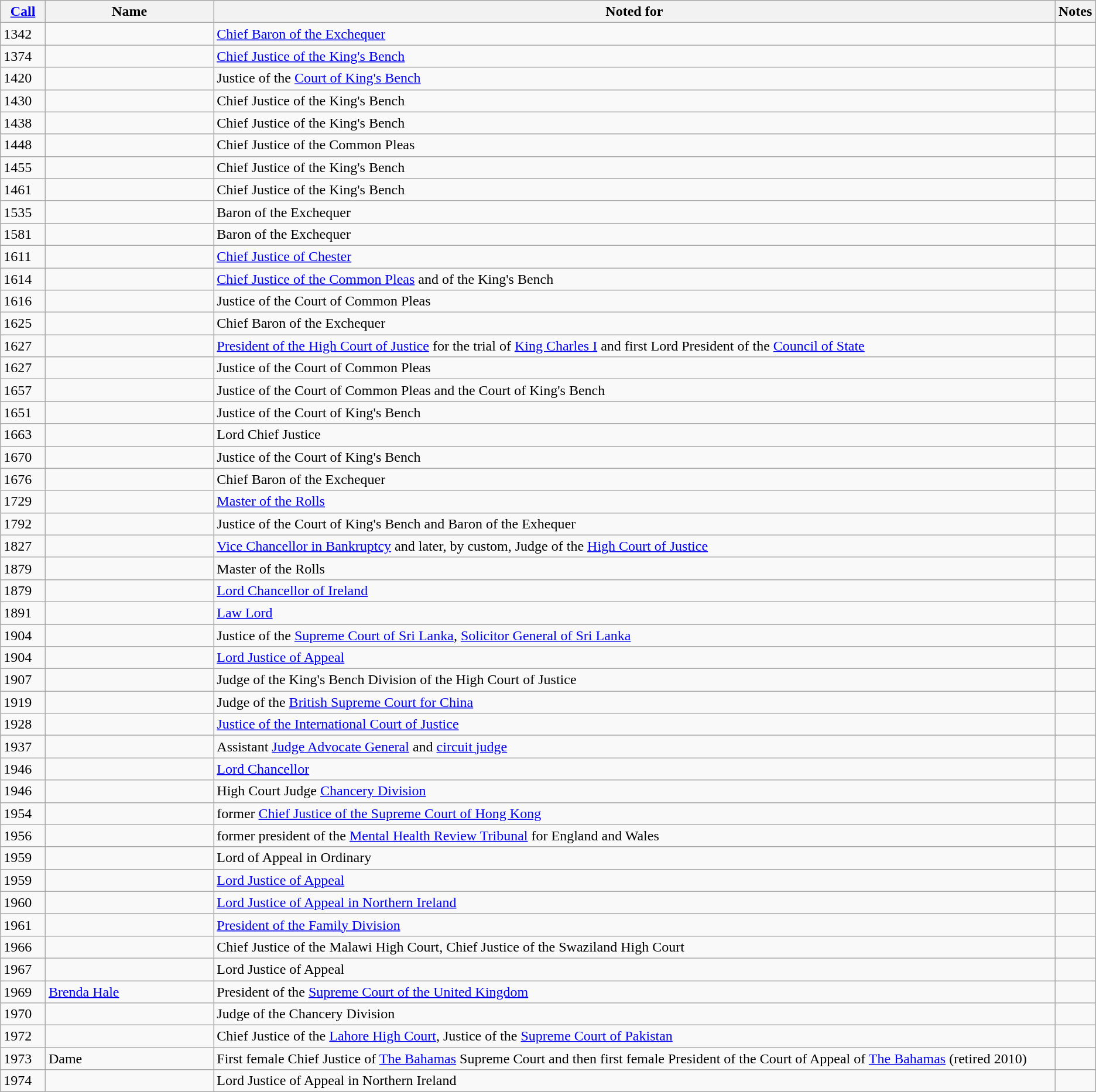<table class="wikitable sortable" border="1" style="align:left;">
<tr>
<th width="4%"><a href='#'>Call</a></th>
<th width="15%">Name</th>
<th width="75%" class="unsortable">Noted for</th>
<th width="2%" class="unsortable">Notes</th>
</tr>
<tr>
<td>1342</td>
<td></td>
<td><a href='#'>Chief Baron of the Exchequer</a></td>
<td></td>
</tr>
<tr>
<td>1374</td>
<td></td>
<td><a href='#'>Chief Justice of the King's Bench</a></td>
<td></td>
</tr>
<tr>
<td>1420</td>
<td></td>
<td>Justice of the <a href='#'>Court of King's Bench</a></td>
<td></td>
</tr>
<tr>
<td>1430</td>
<td></td>
<td>Chief Justice of the King's Bench</td>
<td></td>
</tr>
<tr>
<td>1438</td>
<td></td>
<td>Chief Justice of the King's Bench</td>
<td></td>
</tr>
<tr>
<td>1448</td>
<td></td>
<td>Chief Justice of the Common Pleas</td>
<td></td>
</tr>
<tr>
<td>1455</td>
<td></td>
<td>Chief Justice of the King's Bench</td>
<td></td>
</tr>
<tr>
<td>1461</td>
<td></td>
<td>Chief Justice of the King's Bench</td>
<td></td>
</tr>
<tr>
<td>1535</td>
<td></td>
<td>Baron of the Exchequer</td>
<td></td>
</tr>
<tr>
<td>1581</td>
<td></td>
<td>Baron of the Exchequer</td>
<td></td>
</tr>
<tr>
<td>1611</td>
<td></td>
<td><a href='#'>Chief Justice of Chester</a></td>
<td></td>
</tr>
<tr>
<td>1614</td>
<td></td>
<td><a href='#'>Chief Justice of the Common Pleas</a> and of the King's Bench</td>
<td></td>
</tr>
<tr>
<td>1616</td>
<td></td>
<td>Justice of the Court of Common Pleas</td>
<td></td>
</tr>
<tr>
<td>1625</td>
<td></td>
<td>Chief Baron of the Exchequer</td>
<td></td>
</tr>
<tr>
<td>1627</td>
<td></td>
<td><a href='#'>President of the High Court of Justice</a> for the trial of <a href='#'>King Charles I</a> and first Lord President of the <a href='#'>Council of State</a></td>
<td></td>
</tr>
<tr>
<td>1627</td>
<td></td>
<td>Justice of the Court of Common Pleas</td>
<td></td>
</tr>
<tr>
<td>1657</td>
<td></td>
<td>Justice of the Court of Common Pleas and the Court of King's Bench</td>
<td></td>
</tr>
<tr>
<td>1651</td>
<td></td>
<td>Justice of the Court of King's Bench</td>
<td></td>
</tr>
<tr>
<td>1663</td>
<td></td>
<td>Lord Chief Justice</td>
<td></td>
</tr>
<tr>
<td>1670</td>
<td></td>
<td>Justice of the Court of King's Bench</td>
<td></td>
</tr>
<tr>
<td>1676</td>
<td></td>
<td>Chief Baron of the Exchequer</td>
<td></td>
</tr>
<tr>
<td>1729</td>
<td></td>
<td><a href='#'>Master of the Rolls</a></td>
<td></td>
</tr>
<tr>
<td>1792</td>
<td></td>
<td>Justice of the Court of King's Bench and Baron of the Exhequer</td>
<td></td>
</tr>
<tr>
<td>1827</td>
<td></td>
<td><a href='#'>Vice Chancellor in Bankruptcy</a> and later, by custom, Judge of the <a href='#'>High Court of Justice</a></td>
<td></td>
</tr>
<tr>
<td>1879</td>
<td></td>
<td>Master of the Rolls</td>
<td></td>
</tr>
<tr>
<td>1879</td>
<td></td>
<td><a href='#'>Lord Chancellor of Ireland</a></td>
<td></td>
</tr>
<tr>
<td>1891</td>
<td></td>
<td><a href='#'>Law Lord</a></td>
<td></td>
</tr>
<tr>
<td>1904</td>
<td></td>
<td>Justice of the <a href='#'>Supreme Court of Sri Lanka</a>, <a href='#'>Solicitor General of Sri Lanka</a></td>
<td></td>
</tr>
<tr>
<td>1904</td>
<td></td>
<td><a href='#'>Lord Justice of Appeal</a></td>
<td></td>
</tr>
<tr>
<td>1907</td>
<td></td>
<td>Judge of the King's Bench Division of the High Court of Justice</td>
<td></td>
</tr>
<tr>
<td>1919</td>
<td></td>
<td>Judge of the <a href='#'>British Supreme Court for China</a></td>
<td></td>
</tr>
<tr>
<td>1928</td>
<td></td>
<td><a href='#'>Justice of the International Court of Justice</a></td>
<td></td>
</tr>
<tr>
<td>1937</td>
<td></td>
<td>Assistant <a href='#'>Judge Advocate General</a> and <a href='#'>circuit judge</a></td>
<td></td>
</tr>
<tr>
<td>1946</td>
<td></td>
<td><a href='#'>Lord Chancellor</a></td>
<td></td>
</tr>
<tr>
<td>1946</td>
<td></td>
<td>High Court Judge <a href='#'>Chancery Division</a></td>
<td></td>
</tr>
<tr>
<td>1954</td>
<td></td>
<td>former <a href='#'>Chief Justice of the Supreme Court of Hong Kong</a></td>
<td></td>
</tr>
<tr>
<td>1956</td>
<td></td>
<td>former president of the <a href='#'>Mental Health Review Tribunal</a> for England and Wales</td>
<td></td>
</tr>
<tr>
<td>1959</td>
<td></td>
<td>Lord of Appeal in Ordinary</td>
<td></td>
</tr>
<tr>
<td>1959</td>
<td></td>
<td><a href='#'>Lord Justice of Appeal</a></td>
<td></td>
</tr>
<tr>
<td>1960</td>
<td></td>
<td><a href='#'>Lord Justice of Appeal in Northern Ireland</a></td>
<td></td>
</tr>
<tr>
<td>1961</td>
<td></td>
<td><a href='#'>President of the Family Division</a></td>
<td></td>
</tr>
<tr>
<td>1966</td>
<td></td>
<td>Chief Justice of the Malawi High Court, Chief Justice of the Swaziland High Court</td>
<td></td>
</tr>
<tr>
<td>1967</td>
<td></td>
<td>Lord Justice of Appeal</td>
<td></td>
</tr>
<tr>
<td>1969</td>
<td><a href='#'>Brenda Hale</a></td>
<td>President of the <a href='#'>Supreme Court of the United Kingdom</a></td>
<td></td>
</tr>
<tr>
<td>1970</td>
<td></td>
<td>Judge of the Chancery Division</td>
<td></td>
</tr>
<tr>
<td>1972</td>
<td></td>
<td>Chief Justice of the <a href='#'>Lahore High Court</a>, Justice of the <a href='#'>Supreme Court of Pakistan</a></td>
<td></td>
</tr>
<tr>
<td>1973</td>
<td>Dame </td>
<td>First female Chief Justice of <a href='#'>The Bahamas</a> Supreme Court and then first female President of the Court of Appeal of <a href='#'>The Bahamas</a> (retired 2010)</td>
<td></td>
</tr>
<tr>
<td>1974</td>
<td></td>
<td>Lord Justice of Appeal in Northern Ireland</td>
<td></td>
</tr>
</table>
